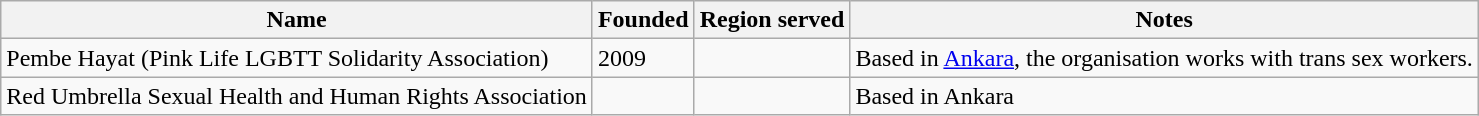<table class="wikitable sortable">
<tr>
<th>Name</th>
<th>Founded</th>
<th>Region served</th>
<th>Notes</th>
</tr>
<tr>
<td>Pembe Hayat (Pink Life LGBTT Solidarity Association)</td>
<td>2009</td>
<td></td>
<td>Based in <a href='#'>Ankara</a>, the organisation works with trans sex workers.</td>
</tr>
<tr>
<td>Red Umbrella Sexual Health and Human Rights Association</td>
<td></td>
<td></td>
<td>Based in Ankara</td>
</tr>
</table>
